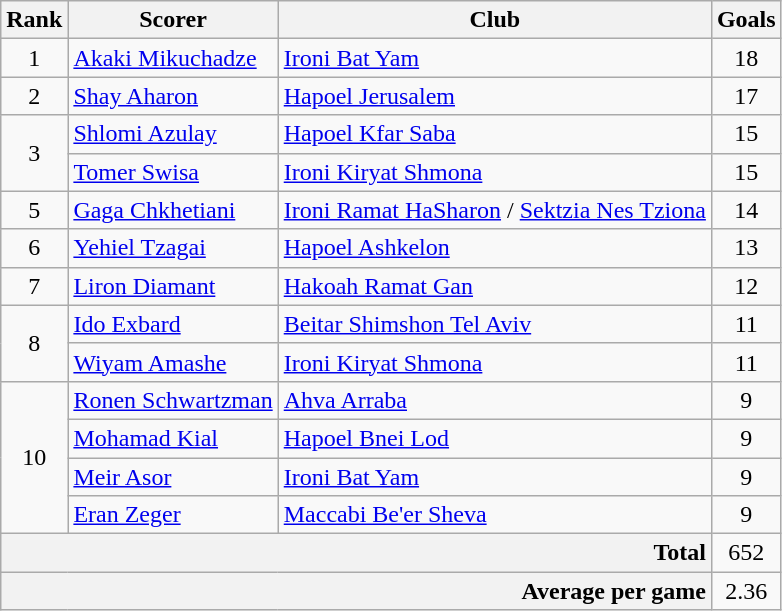<table class="wikitable">
<tr>
<th>Rank</th>
<th>Scorer</th>
<th>Club</th>
<th>Goals</th>
</tr>
<tr>
<td align="center">1</td>
<td> <a href='#'>Akaki Mikuchadze</a></td>
<td><a href='#'>Ironi Bat Yam</a></td>
<td align="center">18</td>
</tr>
<tr>
<td align="center">2</td>
<td> <a href='#'>Shay Aharon</a></td>
<td><a href='#'>Hapoel Jerusalem</a></td>
<td align="center">17</td>
</tr>
<tr>
<td rowspan="2" align="center">3</td>
<td> <a href='#'>Shlomi Azulay</a></td>
<td><a href='#'>Hapoel Kfar Saba</a></td>
<td align="center">15</td>
</tr>
<tr>
<td> <a href='#'>Tomer Swisa</a></td>
<td><a href='#'>Ironi Kiryat Shmona</a></td>
<td align="center">15</td>
</tr>
<tr>
<td align="center">5</td>
<td> <a href='#'>Gaga Chkhetiani</a></td>
<td><a href='#'>Ironi Ramat HaSharon</a> / <a href='#'>Sektzia Nes Tziona</a></td>
<td align="center">14</td>
</tr>
<tr>
<td align="center">6</td>
<td> <a href='#'>Yehiel Tzagai</a></td>
<td><a href='#'>Hapoel Ashkelon</a></td>
<td align="center">13</td>
</tr>
<tr>
<td align="center">7</td>
<td> <a href='#'>Liron Diamant</a></td>
<td><a href='#'>Hakoah Ramat Gan</a></td>
<td align="center">12</td>
</tr>
<tr>
<td rowspan="2" align="center">8</td>
<td> <a href='#'>Ido Exbard</a></td>
<td><a href='#'>Beitar Shimshon Tel Aviv</a></td>
<td align="center">11</td>
</tr>
<tr>
<td> <a href='#'>Wiyam Amashe</a></td>
<td><a href='#'>Ironi Kiryat Shmona</a></td>
<td align="center">11</td>
</tr>
<tr>
<td rowspan="4" align="center">10</td>
<td> <a href='#'>Ronen Schwartzman</a></td>
<td><a href='#'>Ahva Arraba</a></td>
<td align="center">9</td>
</tr>
<tr>
<td> <a href='#'>Mohamad Kial</a></td>
<td><a href='#'>Hapoel Bnei Lod</a></td>
<td align="center">9</td>
</tr>
<tr>
<td> <a href='#'>Meir Asor</a></td>
<td><a href='#'>Ironi Bat Yam</a></td>
<td align="center">9</td>
</tr>
<tr>
<td> <a href='#'>Eran Zeger</a></td>
<td><a href='#'>Maccabi Be'er Sheva</a></td>
<td align="center">9</td>
</tr>
<tr>
<td bgcolor="#F2F2F2" colspan="3" align="right"><strong>Total</strong></td>
<td align="center">652</td>
</tr>
<tr>
<td bgcolor="#F2F2F2" colspan="3" align="right"><strong>Average per game</strong></td>
<td align="center">2.36</td>
</tr>
</table>
